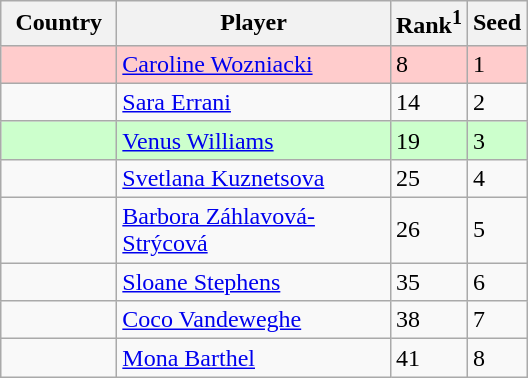<table class="sortable wikitable">
<tr>
<th width="70">Country</th>
<th width="175">Player</th>
<th>Rank<sup>1</sup></th>
<th>Seed</th>
</tr>
<tr style="background:#fcc;">
<td></td>
<td><a href='#'>Caroline Wozniacki</a></td>
<td>8</td>
<td>1</td>
</tr>
<tr>
<td></td>
<td><a href='#'>Sara Errani</a></td>
<td>14</td>
<td>2</td>
</tr>
<tr style="background:#cfc;">
<td></td>
<td><a href='#'>Venus Williams</a></td>
<td>19</td>
<td>3</td>
</tr>
<tr>
<td></td>
<td><a href='#'>Svetlana Kuznetsova</a></td>
<td>25</td>
<td>4</td>
</tr>
<tr>
<td></td>
<td><a href='#'>Barbora Záhlavová-Strýcová</a></td>
<td>26</td>
<td>5</td>
</tr>
<tr>
<td></td>
<td><a href='#'>Sloane Stephens</a></td>
<td>35</td>
<td>6</td>
</tr>
<tr>
<td></td>
<td><a href='#'>Coco Vandeweghe</a></td>
<td>38</td>
<td>7</td>
</tr>
<tr>
<td></td>
<td><a href='#'>Mona Barthel</a></td>
<td>41</td>
<td>8</td>
</tr>
</table>
